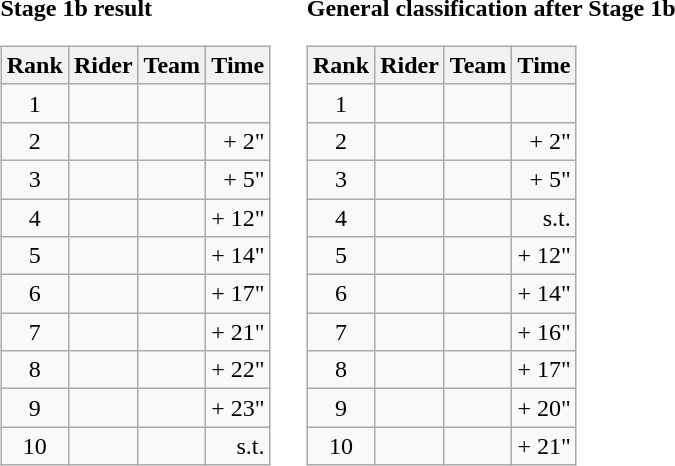<table>
<tr>
<td><strong>Stage 1b result</strong><br><table class="wikitable">
<tr>
<th scope="col">Rank</th>
<th scope="col">Rider</th>
<th scope="col">Team</th>
<th scope="col">Time</th>
</tr>
<tr>
<td style="text-align:center;">1</td>
<td></td>
<td></td>
<td style="text-align:right;"></td>
</tr>
<tr>
<td style="text-align:center;">2</td>
<td></td>
<td></td>
<td style="text-align:right;">+ 2"</td>
</tr>
<tr>
<td style="text-align:center;">3</td>
<td></td>
<td></td>
<td style="text-align:right;">+ 5"</td>
</tr>
<tr>
<td style="text-align:center;">4</td>
<td></td>
<td></td>
<td style="text-align:right;">+ 12"</td>
</tr>
<tr>
<td style="text-align:center;">5</td>
<td></td>
<td></td>
<td style="text-align:right;">+ 14"</td>
</tr>
<tr>
<td style="text-align:center;">6</td>
<td></td>
<td></td>
<td style="text-align:right;">+ 17"</td>
</tr>
<tr>
<td style="text-align:center;">7</td>
<td></td>
<td></td>
<td style="text-align:right;">+ 21"</td>
</tr>
<tr>
<td style="text-align:center;">8</td>
<td></td>
<td></td>
<td style="text-align:right;">+ 22"</td>
</tr>
<tr>
<td style="text-align:center;">9</td>
<td></td>
<td></td>
<td style="text-align:right;">+ 23"</td>
</tr>
<tr>
<td style="text-align:center;">10</td>
<td></td>
<td></td>
<td style="text-align:right;">s.t.</td>
</tr>
</table>
</td>
<td></td>
<td><strong>General classification after Stage 1b</strong><br><table class="wikitable">
<tr>
<th scope="col">Rank</th>
<th scope="col">Rider</th>
<th scope="col">Team</th>
<th scope="col">Time</th>
</tr>
<tr>
<td style="text-align:center;">1</td>
<td></td>
<td></td>
<td style="text-align:right;"></td>
</tr>
<tr>
<td style="text-align:center;">2</td>
<td></td>
<td></td>
<td style="text-align:right;">+ 2"</td>
</tr>
<tr>
<td style="text-align:center;">3</td>
<td></td>
<td></td>
<td style="text-align:right;">+ 5"</td>
</tr>
<tr>
<td style="text-align:center;">4</td>
<td></td>
<td></td>
<td style="text-align:right;">s.t.</td>
</tr>
<tr>
<td style="text-align:center;">5</td>
<td></td>
<td></td>
<td style="text-align:right;">+ 12"</td>
</tr>
<tr>
<td style="text-align:center;">6</td>
<td></td>
<td></td>
<td style="text-align:right;">+ 14"</td>
</tr>
<tr>
<td style="text-align:center;">7</td>
<td></td>
<td></td>
<td style="text-align:right;">+ 16"</td>
</tr>
<tr>
<td style="text-align:center;">8</td>
<td></td>
<td></td>
<td style="text-align:right;">+ 17"</td>
</tr>
<tr>
<td style="text-align:center;">9</td>
<td></td>
<td></td>
<td style="text-align:right;">+ 20"</td>
</tr>
<tr>
<td style="text-align:center;">10</td>
<td></td>
<td></td>
<td style="text-align:right;">+ 21"</td>
</tr>
</table>
</td>
</tr>
</table>
